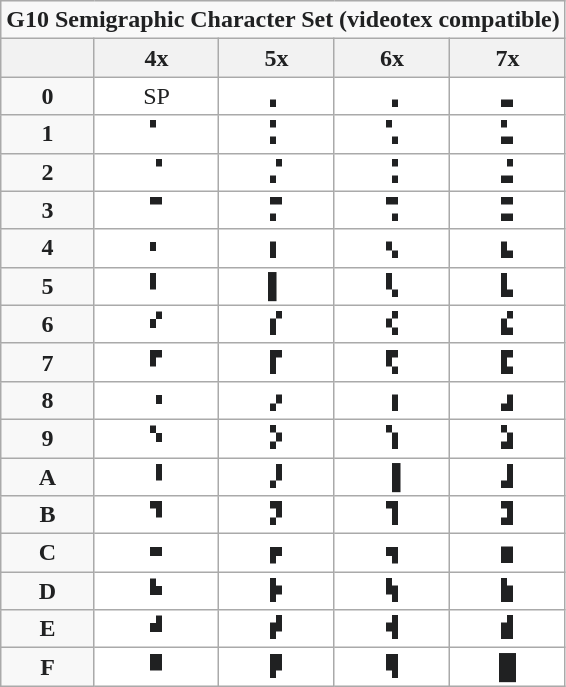<table class="wikitable" style="text-align:center;">
<tr style="text-align:left;">
<th colspan="5" style="text-align:center; font-weight:bold; background-color:#F8F8F8; color:#202122;">G10 Semigraphic Character Set (videotex compatible)</th>
</tr>
<tr style="vertical-align:middle; background-color:#F8F8F8; color:#202122;">
<th></th>
<th>4x</th>
<th>5x</th>
<th>6x</th>
<th>7x</th>
</tr>
<tr style="background-color:#FFF; color:#202122;">
<th style="vertical-align:middle; background-color:#F8F8F8;">0</th>
<td>SP</td>
<td>🬏</td>
<td>🬞</td>
<td>🬭</td>
</tr>
<tr style="background-color:#FFF; color:#202122;">
<th style="vertical-align:middle; background-color:#F8F8F8;">1</th>
<td>🬀</td>
<td>🬐</td>
<td>🬟</td>
<td>🬮</td>
</tr>
<tr style="background-color:#FFF; color:#202122;">
<th style="vertical-align:middle; background-color:#F8F8F8;">2</th>
<td>🬁</td>
<td>🬑</td>
<td>🬠</td>
<td>🬯</td>
</tr>
<tr style="background-color:#FFF; color:#202122;">
<th style="vertical-align:middle; background-color:#F8F8F8;">3</th>
<td>🬂</td>
<td>🬒</td>
<td>🬡</td>
<td>🬰</td>
</tr>
<tr style="background-color:#FFF; color:#202122;">
<th style="vertical-align:middle; background-color:#F8F8F8;">4</th>
<td>🬃</td>
<td>🬓</td>
<td>🬢</td>
<td>🬱</td>
</tr>
<tr style="background-color:#FFF; color:#202122;">
<th style="vertical-align:middle; background-color:#F8F8F8;">5</th>
<td>🬄</td>
<td>▌</td>
<td>🬣</td>
<td>🬲</td>
</tr>
<tr style="background-color:#FFF; color:#202122;">
<th style="vertical-align:middle; background-color:#F8F8F8;">6</th>
<td>🬅</td>
<td>🬔</td>
<td>🬤</td>
<td>🬳</td>
</tr>
<tr style="background-color:#FFF; color:#202122;">
<th style="vertical-align:middle; background-color:#F8F8F8;">7</th>
<td>🬆</td>
<td>🬕</td>
<td>🬥</td>
<td>🬴</td>
</tr>
<tr style="background-color:#FFF; color:#202122;">
<th style="vertical-align:middle; background-color:#F8F8F8;">8</th>
<td>🬇</td>
<td>🬖</td>
<td>🬦</td>
<td>🬵</td>
</tr>
<tr style="background-color:#FFF; color:#202122;">
<th style="vertical-align:middle; background-color:#F8F8F8;">9</th>
<td>🬈</td>
<td>🬗</td>
<td>🬧</td>
<td>🬶</td>
</tr>
<tr style="background-color:#FFF; color:#202122;">
<th style="vertical-align:middle; background-color:#F8F8F8;">A</th>
<td>🬉</td>
<td>🬘</td>
<td>▐</td>
<td>🬷</td>
</tr>
<tr style="background-color:#FFF; color:#202122;">
<th style="vertical-align:middle; background-color:#F8F8F8;">B</th>
<td>🬊</td>
<td>🬙</td>
<td>🬨</td>
<td>🬸</td>
</tr>
<tr style="background-color:#FFF; color:#202122;">
<th style="vertical-align:middle; background-color:#F8F8F8;">C</th>
<td>🬋</td>
<td>🬚</td>
<td>🬩</td>
<td>🬹</td>
</tr>
<tr style="background-color:#FFF; color:#202122;">
<th style="vertical-align:middle; background-color:#F8F8F8;">D</th>
<td>🬌</td>
<td>🬛</td>
<td>🬪</td>
<td>🬺</td>
</tr>
<tr style="background-color:#FFF; color:#202122;">
<th style="vertical-align:middle; background-color:#F8F8F8;">E</th>
<td>🬍</td>
<td>🬜</td>
<td>🬫</td>
<td>🬻</td>
</tr>
<tr style="background-color:#FFF; color:#202122;">
<th style="vertical-align:middle; background-color:#F8F8F8;">F</th>
<td>🬎</td>
<td>🬝</td>
<td>🬬</td>
<td>█</td>
</tr>
</table>
